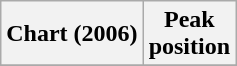<table class="wikitable sortable plainrowheaders" style="text-align:center">
<tr>
<th scope="col">Chart (2006)</th>
<th scope="col">Peak<br>position</th>
</tr>
<tr>
</tr>
</table>
